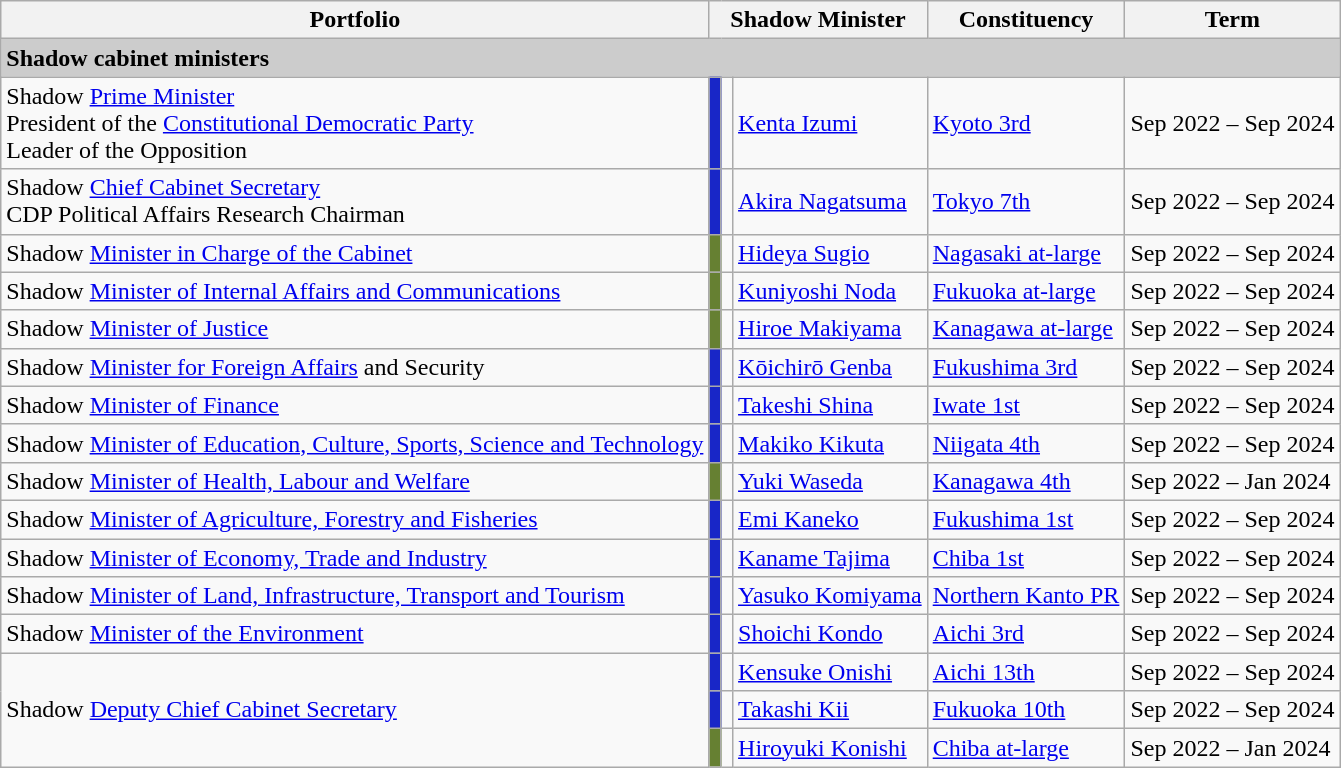<table class="wikitable"/>
<tr>
<th colspan="1">Portfolio</th>
<th colspan="3">Shadow Minister</th>
<th colspan="1">Constituency</th>
<th colspan="1">Term</th>
</tr>
<tr>
<td style="background:#ccc;" colspan="6"><strong>Shadow cabinet ministers</strong></td>
</tr>
<tr>
<td>Shadow <a href='#'>Prime Minister</a><br>President of the <a href='#'>Constitutional Democratic Party</a><br>Leader of the Opposition</td>
<td style="background:#1826C7; width: 1px;"></td>
<td></td>
<td><a href='#'>Kenta Izumi</a></td>
<td><a href='#'>Kyoto 3rd</a></td>
<td>Sep 2022 – Sep 2024</td>
</tr>
<tr>
<td>Shadow <a href='#'>Chief Cabinet Secretary</a><br>CDP Political Affairs Research Chairman</td>
<td style="background:#1826C7; width: 1px;"></td>
<td></td>
<td><a href='#'>Akira Nagatsuma</a></td>
<td><a href='#'>Tokyo 7th</a></td>
<td>Sep 2022 – Sep 2024</td>
</tr>
<tr>
<td>Shadow <a href='#'>Minister in Charge of the Cabinet</a></td>
<td style="background:#668032; width: 1px;"></td>
<td></td>
<td><a href='#'>Hideya Sugio</a></td>
<td><a href='#'>Nagasaki at-large</a></td>
<td>Sep 2022 – Sep 2024</td>
</tr>
<tr>
<td>Shadow <a href='#'>Minister of Internal Affairs and Communications</a></td>
<td style="background:#668032; width: 1px;"></td>
<td></td>
<td><a href='#'>Kuniyoshi Noda</a></td>
<td><a href='#'>Fukuoka at-large</a></td>
<td>Sep 2022 – Sep 2024</td>
</tr>
<tr>
<td>Shadow <a href='#'>Minister of Justice</a></td>
<td style="background:#668032; width: 1px;"></td>
<td></td>
<td><a href='#'>Hiroe Makiyama</a></td>
<td><a href='#'>Kanagawa at-large</a></td>
<td>Sep 2022 – Sep 2024</td>
</tr>
<tr>
<td>Shadow <a href='#'>Minister for Foreign Affairs</a> and Security</td>
<td style="background:#1826C7; width: 1px;"></td>
<td></td>
<td><a href='#'>Kōichirō Genba</a></td>
<td><a href='#'>Fukushima 3rd</a></td>
<td>Sep 2022 – Sep 2024</td>
</tr>
<tr>
<td>Shadow <a href='#'>Minister of Finance</a></td>
<td style="background:#1826C7; width: 1px;"></td>
<td></td>
<td><a href='#'>Takeshi Shina</a></td>
<td><a href='#'>Iwate 1st</a></td>
<td>Sep 2022 – Sep 2024</td>
</tr>
<tr>
<td>Shadow <a href='#'>Minister of Education, Culture, Sports, Science and Technology</a></td>
<td style="background:#1826C7; width: 1px;"></td>
<td></td>
<td><a href='#'>Makiko Kikuta</a></td>
<td><a href='#'>Niigata 4th</a></td>
<td>Sep 2022 – Sep 2024</td>
</tr>
<tr>
<td>Shadow <a href='#'>Minister of Health, Labour and Welfare</a></td>
<td style="background:#668032; width: 1px;"></td>
<td></td>
<td><a href='#'>Yuki Waseda</a></td>
<td><a href='#'>Kanagawa 4th</a></td>
<td>Sep 2022 – Jan 2024</td>
</tr>
<tr>
<td>Shadow <a href='#'>Minister of Agriculture, Forestry and Fisheries</a></td>
<td style="background:#1826C7; width: 1px;"></td>
<td></td>
<td><a href='#'>Emi Kaneko</a></td>
<td><a href='#'>Fukushima 1st</a></td>
<td>Sep 2022 – Sep 2024</td>
</tr>
<tr>
<td>Shadow <a href='#'>Minister of Economy, Trade and Industry</a></td>
<td style="background:#1826C7; width: 1px;"></td>
<td></td>
<td><a href='#'>Kaname Tajima</a></td>
<td><a href='#'>Chiba 1st</a></td>
<td>Sep 2022 – Sep 2024</td>
</tr>
<tr>
<td>Shadow <a href='#'>Minister of Land, Infrastructure, Transport and Tourism</a></td>
<td style="background:#1826C7; width: 1px;"></td>
<td></td>
<td><a href='#'>Yasuko Komiyama</a></td>
<td><a href='#'>Northern Kanto PR</a></td>
<td>Sep 2022 – Sep 2024</td>
</tr>
<tr>
<td>Shadow <a href='#'>Minister of the Environment</a></td>
<td style="background:#1826C7; width: 1px;"></td>
<td></td>
<td><a href='#'>Shoichi Kondo</a></td>
<td><a href='#'>Aichi 3rd</a></td>
<td>Sep 2022 – Sep 2024</td>
</tr>
<tr>
<td rowspan="3">Shadow <a href='#'>Deputy Chief Cabinet Secretary</a></td>
<td style="background:#1826C7; width: 1px;"></td>
<td></td>
<td><a href='#'>Kensuke Onishi</a></td>
<td><a href='#'>Aichi 13th</a></td>
<td>Sep 2022 – Sep 2024</td>
</tr>
<tr>
<td style="background:#1826C7; width: 1px;"></td>
<td></td>
<td><a href='#'>Takashi Kii</a></td>
<td><a href='#'>Fukuoka 10th</a></td>
<td>Sep 2022 – Sep 2024</td>
</tr>
<tr>
<td style="background:#668032; width: 1px;"></td>
<td></td>
<td><a href='#'>Hiroyuki Konishi</a></td>
<td><a href='#'>Chiba at-large</a></td>
<td>Sep 2022 – Jan 2024</td>
</tr>
</table>
